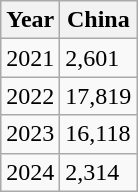<table class="wikitable">
<tr>
<th>Year</th>
<th>China</th>
</tr>
<tr>
<td>2021</td>
<td>2,601</td>
</tr>
<tr>
<td>2022</td>
<td>17,819</td>
</tr>
<tr>
<td>2023</td>
<td>16,118</td>
</tr>
<tr>
<td>2024</td>
<td>2,314</td>
</tr>
</table>
